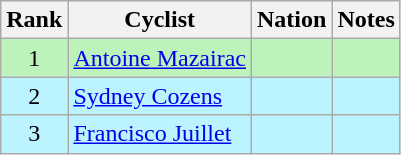<table class="wikitable sortable" style="text-align:center;">
<tr>
<th>Rank</th>
<th>Cyclist</th>
<th>Nation</th>
<th>Notes</th>
</tr>
<tr bgcolor=bbf3bb>
<td>1</td>
<td align=left><a href='#'>Antoine Mazairac</a></td>
<td align=left></td>
<td></td>
</tr>
<tr bgcolor=bbf3ff>
<td>2</td>
<td align=left><a href='#'>Sydney Cozens</a></td>
<td align=left></td>
<td></td>
</tr>
<tr bgcolor=bbf3ff>
<td>3</td>
<td align=left><a href='#'>Francisco Juillet</a></td>
<td align=left></td>
<td></td>
</tr>
</table>
